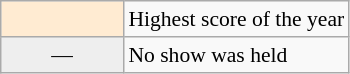<table class="wikitable" style="font-size:90%">
<tr>
<td width="75px" style="background:#FFEBD2"></td>
<td>Highest score of the year</td>
</tr>
<tr>
<td width="75px" style="background:#eee; text-align:center">—</td>
<td>No show was held</td>
</tr>
</table>
